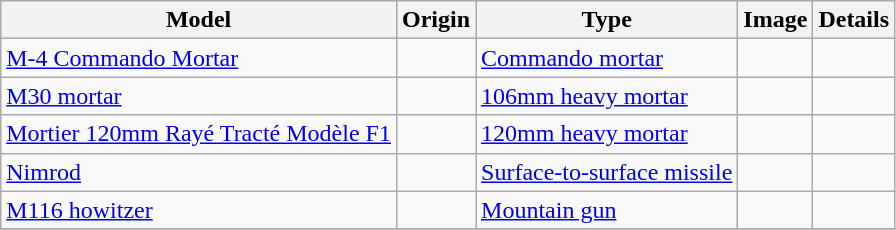<table class="wikitable">
<tr>
<th>Model</th>
<th>Origin</th>
<th>Type</th>
<th>Image</th>
<th>Details</th>
</tr>
<tr>
<td><a href='#'>M-4 Commando Mortar</a></td>
<td></td>
<td><a href='#'>Commando mortar</a></td>
<td></td>
<td></td>
</tr>
<tr>
<td><a href='#'>M30 mortar</a></td>
<td></td>
<td><a href='#'>106mm heavy mortar</a></td>
<td></td>
<td></td>
</tr>
<tr>
<td><a href='#'>Mortier 120mm Rayé Tracté Modèle F1</a></td>
<td></td>
<td><a href='#'>120mm heavy mortar</a></td>
<td></td>
<td></td>
</tr>
<tr>
<td><a href='#'>Nimrod</a></td>
<td></td>
<td><a href='#'>Surface-to-surface missile</a></td>
<td></td>
<td></td>
</tr>
<tr>
<td><a href='#'>M116 howitzer</a></td>
<td></td>
<td><a href='#'>Mountain gun</a></td>
<td></td>
<td></td>
</tr>
<tr>
</tr>
</table>
